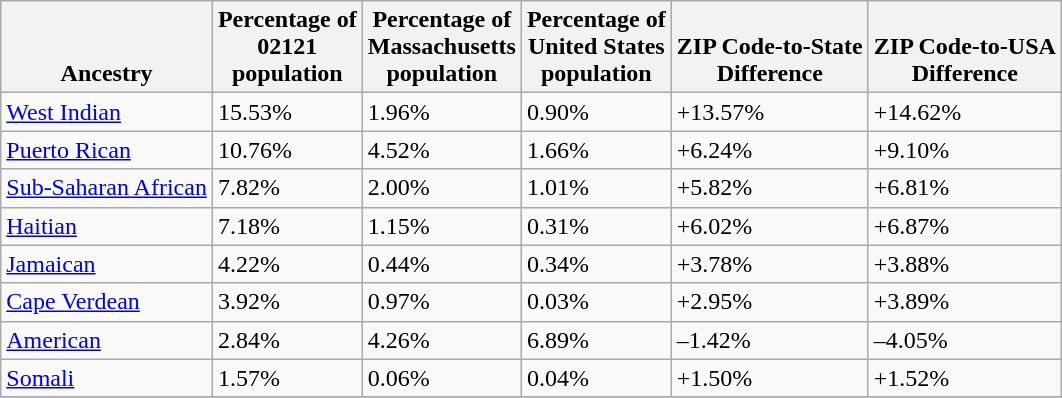<table class="wikitable sortable">
<tr valign=bottom>
<th>Ancestry</th>
<th>Percentage of<br>02121<br>population</th>
<th>Percentage of<br>Massachusetts<br>population</th>
<th>Percentage of<br>United States<br>population</th>
<th>ZIP Code-to-State<br>Difference</th>
<th>ZIP Code-to-USA<br>Difference</th>
</tr>
<tr>
<td><a href='#'>West Indian</a></td>
<td>15.53%</td>
<td>1.96%</td>
<td>0.90%</td>
<td>+13.57%</td>
<td>+14.62%</td>
</tr>
<tr>
<td><a href='#'>Puerto Rican</a></td>
<td>10.76%</td>
<td>4.52%</td>
<td>1.66%</td>
<td>+6.24%</td>
<td>+9.10%</td>
</tr>
<tr>
<td><a href='#'>Sub-Saharan African</a></td>
<td>7.82%</td>
<td>2.00%</td>
<td>1.01%</td>
<td>+5.82%</td>
<td>+6.81%</td>
</tr>
<tr>
<td><a href='#'>Haitian</a></td>
<td>7.18%</td>
<td>1.15%</td>
<td>0.31%</td>
<td>+6.02%</td>
<td>+6.87%</td>
</tr>
<tr>
<td><a href='#'>Jamaican</a></td>
<td>4.22%</td>
<td>0.44%</td>
<td>0.34%</td>
<td>+3.78%</td>
<td>+3.88%</td>
</tr>
<tr>
<td><a href='#'>Cape Verdean</a></td>
<td>3.92%</td>
<td>0.97%</td>
<td>0.03%</td>
<td>+2.95%</td>
<td>+3.89%</td>
</tr>
<tr>
<td><a href='#'>American</a></td>
<td>2.84%</td>
<td>4.26%</td>
<td>6.89%</td>
<td>–1.42%</td>
<td>–4.05%</td>
</tr>
<tr>
<td><a href='#'>Somali</a></td>
<td>1.57%</td>
<td>0.06%</td>
<td>0.04%</td>
<td>+1.50%</td>
<td>+1.52%</td>
</tr>
<tr>
</tr>
</table>
